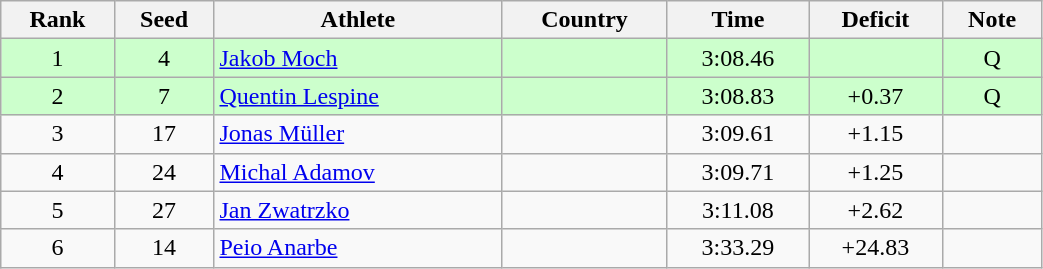<table class="wikitable sortable" style="text-align:center" width=55%>
<tr>
<th>Rank</th>
<th>Seed</th>
<th>Athlete</th>
<th>Country</th>
<th>Time</th>
<th>Deficit</th>
<th>Note</th>
</tr>
<tr bgcolor=ccffcc>
<td>1</td>
<td>4</td>
<td align=left><a href='#'>Jakob Moch</a></td>
<td align=left></td>
<td>3:08.46</td>
<td></td>
<td>Q</td>
</tr>
<tr bgcolor=ccffcc>
<td>2</td>
<td>7</td>
<td align=left><a href='#'>Quentin Lespine</a></td>
<td align=left></td>
<td>3:08.83</td>
<td>+0.37</td>
<td>Q</td>
</tr>
<tr>
<td>3</td>
<td>17</td>
<td align=left><a href='#'>Jonas Müller</a></td>
<td align=left></td>
<td>3:09.61</td>
<td>+1.15</td>
<td></td>
</tr>
<tr>
<td>4</td>
<td>24</td>
<td align=left><a href='#'>Michal Adamov</a></td>
<td align=left></td>
<td>3:09.71</td>
<td>+1.25</td>
<td></td>
</tr>
<tr>
<td>5</td>
<td>27</td>
<td align=left><a href='#'>Jan Zwatrzko</a></td>
<td align=left></td>
<td>3:11.08</td>
<td>+2.62</td>
<td></td>
</tr>
<tr>
<td>6</td>
<td>14</td>
<td align=left><a href='#'>Peio Anarbe</a></td>
<td align=left></td>
<td>3:33.29</td>
<td>+24.83</td>
<td></td>
</tr>
</table>
